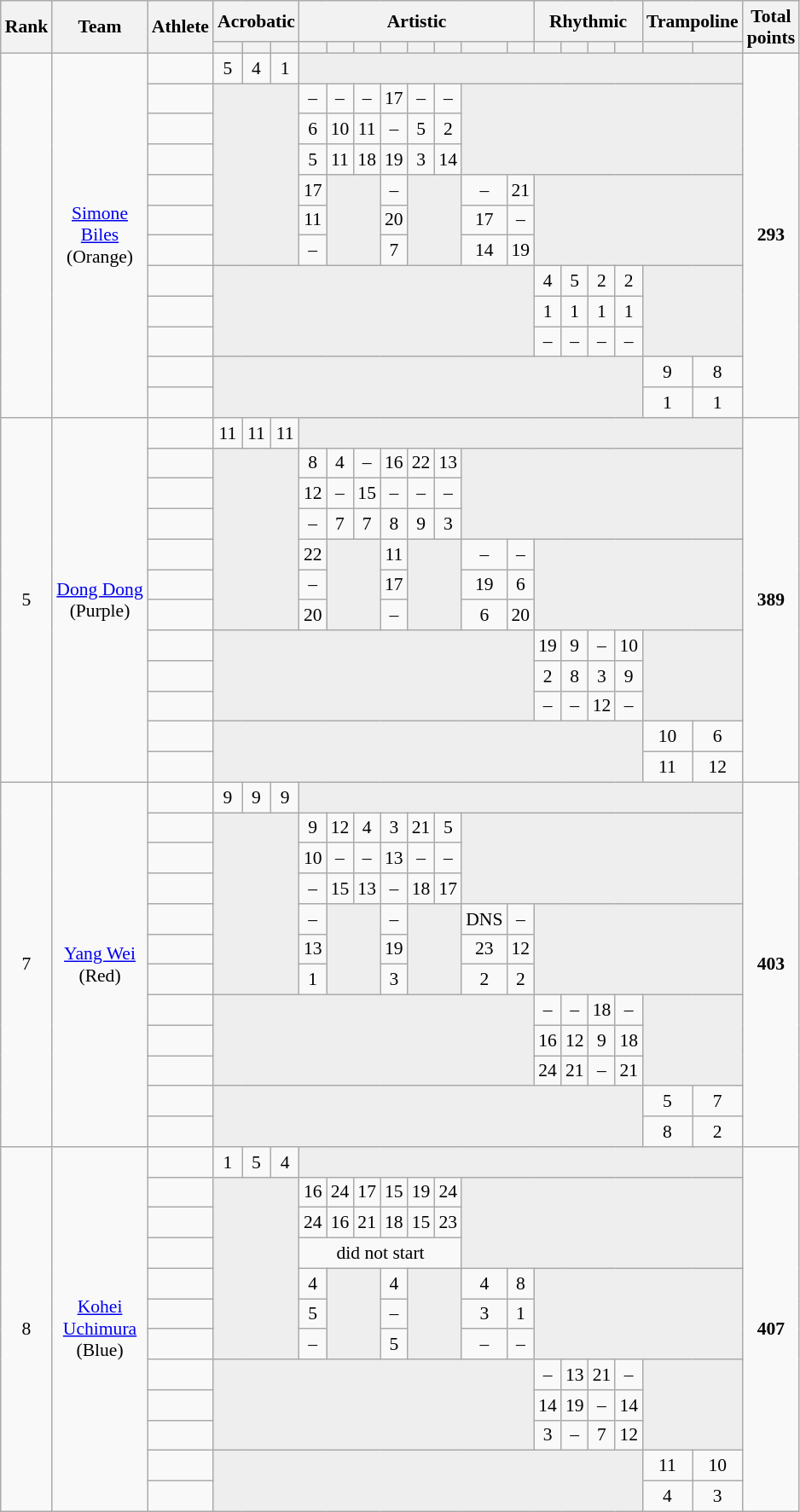<table class="wikitable" style="text-align:center; font-size:90%">
<tr>
<th rowspan=2>Rank</th>
<th rowspan=2>Team</th>
<th rowspan=2>Athlete</th>
<th colspan=3>Acrobatic</th>
<th colspan=8>Artistic</th>
<th colspan=4>Rhythmic</th>
<th colspan=2>Trampoline</th>
<th rowspan=2>Total<br>points<br></th>
</tr>
<tr>
<th></th>
<th></th>
<th></th>
<th></th>
<th></th>
<th></th>
<th></th>
<th></th>
<th></th>
<th></th>
<th></th>
<th></th>
<th></th>
<th></th>
<th></th>
<th></th>
<th></th>
</tr>
<tr>
<td rowspan=12></td>
<td rowspan=12><a href='#'>Simone<br>Biles</a><br>(Orange)</td>
<td align=left><br></td>
<td>5</td>
<td>4</td>
<td>1</td>
<td colspan=14 bgcolor=eeeeee></td>
<td rowspan=12><strong>293</strong></td>
</tr>
<tr>
<td align=left></td>
<td colspan=3 rowspan=6 bgcolor=eeeeee></td>
<td>–</td>
<td>–</td>
<td>–</td>
<td>17</td>
<td>–</td>
<td>–</td>
<td colspan=8 rowspan=3 bgcolor=eeeeee></td>
</tr>
<tr>
<td align=left></td>
<td>6</td>
<td>10</td>
<td>11</td>
<td>–</td>
<td>5</td>
<td>2</td>
</tr>
<tr>
<td align=left><strong></strong></td>
<td>5</td>
<td>11</td>
<td>18</td>
<td>19</td>
<td>3</td>
<td>14</td>
</tr>
<tr>
<td align=left></td>
<td>17</td>
<td colspan=2 rowspan=3 bgcolor=eeeeee></td>
<td>–</td>
<td colspan=2 rowspan=3 bgcolor=eeeeee></td>
<td>–</td>
<td>21</td>
<td colspan=6 rowspan=3 bgcolor=eeeeee></td>
</tr>
<tr>
<td align=left></td>
<td>11</td>
<td>20</td>
<td>17</td>
<td>–</td>
</tr>
<tr>
<td align=left></td>
<td>–</td>
<td>7</td>
<td>14</td>
<td>19</td>
</tr>
<tr>
<td align=left></td>
<td colspan=11 rowspan=3 bgcolor=eeeeee></td>
<td>4</td>
<td>5</td>
<td>2</td>
<td>2</td>
<td colspan=2 rowspan=3 bgcolor=eeeeee></td>
</tr>
<tr>
<td align=left></td>
<td>1</td>
<td>1</td>
<td>1</td>
<td>1</td>
</tr>
<tr>
<td align=left></td>
<td>–</td>
<td>–</td>
<td>–</td>
<td>–</td>
</tr>
<tr>
<td align=left></td>
<td colspan=15 rowspan=2 bgcolor=eeeeee></td>
<td>9</td>
<td>8</td>
</tr>
<tr>
<td align=left></td>
<td>1</td>
<td>1</td>
</tr>
<tr>
<td rowspan=12>5</td>
<td rowspan=12><a href='#'>Dong Dong</a><br>(Purple)</td>
<td align=left><br></td>
<td>11</td>
<td>11</td>
<td>11</td>
<td colspan=14 bgcolor=eeeeee></td>
<td rowspan=12><strong>389</strong></td>
</tr>
<tr>
<td align=left></td>
<td colspan=3 rowspan=6 bgcolor=eeeeee></td>
<td>8</td>
<td>4</td>
<td>–</td>
<td>16</td>
<td>22</td>
<td>13</td>
<td colspan=8 rowspan=3 bgcolor=eeeeee></td>
</tr>
<tr>
<td align=left></td>
<td>12</td>
<td>–</td>
<td>15</td>
<td>–</td>
<td>–</td>
<td>–</td>
</tr>
<tr>
<td align=left></td>
<td>–</td>
<td>7</td>
<td>7</td>
<td>8</td>
<td>9</td>
<td>3</td>
</tr>
<tr>
<td align=left></td>
<td>22</td>
<td colspan=2 rowspan=3 bgcolor=eeeeee></td>
<td>11</td>
<td colspan=2 rowspan=3 bgcolor=eeeeee></td>
<td>–</td>
<td>–</td>
<td colspan=6 rowspan=3 bgcolor=eeeeee></td>
</tr>
<tr>
<td align=left></td>
<td>–</td>
<td>17</td>
<td>19</td>
<td>6</td>
</tr>
<tr>
<td align=left></td>
<td>20</td>
<td>–</td>
<td>6</td>
<td>20</td>
</tr>
<tr>
<td align=left></td>
<td colspan=11 rowspan=3 bgcolor=eeeeee></td>
<td>19</td>
<td>9</td>
<td>–</td>
<td>10</td>
<td colspan=2 rowspan=3 bgcolor=eeeeee></td>
</tr>
<tr>
<td align=left></td>
<td>2</td>
<td>8</td>
<td>3</td>
<td>9</td>
</tr>
<tr>
<td align=left></td>
<td>–</td>
<td>–</td>
<td>12</td>
<td>–</td>
</tr>
<tr>
<td align=left></td>
<td colspan=15 rowspan=2 bgcolor=eeeeee></td>
<td>10</td>
<td>6</td>
</tr>
<tr>
<td align=left></td>
<td>11</td>
<td>12</td>
</tr>
<tr>
<td rowspan=12>7</td>
<td rowspan=12><a href='#'>Yang Wei</a><br>(Red)</td>
<td align=left><br></td>
<td>9</td>
<td>9</td>
<td>9</td>
<td colspan=14 bgcolor=eeeeee></td>
<td rowspan=12><strong>403</strong></td>
</tr>
<tr>
<td align=left></td>
<td colspan=3 rowspan=6 bgcolor=eeeeee></td>
<td>9</td>
<td>12</td>
<td>4</td>
<td>3</td>
<td>21</td>
<td>5</td>
<td colspan=8 rowspan=3 bgcolor=eeeeee></td>
</tr>
<tr>
<td align=left></td>
<td>10</td>
<td>–</td>
<td>–</td>
<td>13</td>
<td>–</td>
<td>–</td>
</tr>
<tr>
<td align=left></td>
<td>–</td>
<td>15</td>
<td>13</td>
<td>–</td>
<td>18</td>
<td>17</td>
</tr>
<tr>
<td align=left></td>
<td>–</td>
<td colspan=2 rowspan=3 bgcolor=eeeeee></td>
<td>–</td>
<td colspan=2 rowspan=3 bgcolor=eeeeee></td>
<td>DNS</td>
<td>–</td>
<td colspan=6 rowspan=3 bgcolor=eeeeee></td>
</tr>
<tr>
<td align=left></td>
<td>13</td>
<td>19</td>
<td>23</td>
<td>12</td>
</tr>
<tr>
<td align=left></td>
<td>1</td>
<td>3</td>
<td>2</td>
<td>2</td>
</tr>
<tr>
<td align=left></td>
<td colspan=11 rowspan=3 bgcolor=eeeeee></td>
<td>–</td>
<td>–</td>
<td>18</td>
<td>–</td>
<td colspan=2 rowspan=3 bgcolor=eeeeee></td>
</tr>
<tr>
<td align=left></td>
<td>16</td>
<td>12</td>
<td>9</td>
<td>18</td>
</tr>
<tr>
<td align=left></td>
<td>24</td>
<td>21</td>
<td>–</td>
<td>21</td>
</tr>
<tr>
<td align=left></td>
<td colspan=15 rowspan=2 bgcolor=eeeeee></td>
<td>5</td>
<td>7</td>
</tr>
<tr>
<td align=left></td>
<td>8</td>
<td>2</td>
</tr>
<tr>
<td rowspan=12>8</td>
<td rowspan=12><a href='#'>Kohei<br>Uchimura</a><br>(Blue)</td>
<td align=left><br></td>
<td>1</td>
<td>5</td>
<td>4</td>
<td colspan=14 bgcolor=eeeeee></td>
<td rowspan=12><strong>407</strong></td>
</tr>
<tr>
<td align=left></td>
<td colspan=3 rowspan=6 bgcolor=eeeeee></td>
<td>16</td>
<td>24</td>
<td>17</td>
<td>15</td>
<td>19</td>
<td>24</td>
<td colspan=8 rowspan=3 bgcolor=eeeeee></td>
</tr>
<tr>
<td align=left></td>
<td>24</td>
<td>16</td>
<td>21</td>
<td>18</td>
<td>15</td>
<td>23</td>
</tr>
<tr>
<td align=left></td>
<td colspan=6>did not start</td>
</tr>
<tr>
<td align=left></td>
<td>4</td>
<td colspan=2 rowspan=3 bgcolor=eeeeee></td>
<td>4</td>
<td colspan=2 rowspan=3 bgcolor=eeeeee></td>
<td>4</td>
<td>8</td>
<td colspan=6 rowspan=3 bgcolor=eeeeee></td>
</tr>
<tr>
<td align=left></td>
<td>5</td>
<td>–</td>
<td>3</td>
<td>1</td>
</tr>
<tr>
<td align=left></td>
<td>–</td>
<td>5</td>
<td>–</td>
<td>–</td>
</tr>
<tr>
<td align=left></td>
<td colspan=11 rowspan=3 bgcolor=eeeeee></td>
<td>–</td>
<td>13</td>
<td>21</td>
<td>–</td>
<td colspan=2 rowspan=3 bgcolor=eeeeee></td>
</tr>
<tr>
<td align=left></td>
<td>14</td>
<td>19</td>
<td>–</td>
<td>14</td>
</tr>
<tr>
<td align=left></td>
<td>3</td>
<td>–</td>
<td>7</td>
<td>12</td>
</tr>
<tr>
<td align=left></td>
<td colspan=15 rowspan=2 bgcolor=eeeeee></td>
<td>11</td>
<td>10</td>
</tr>
<tr>
<td align=left></td>
<td>4</td>
<td>3</td>
</tr>
</table>
